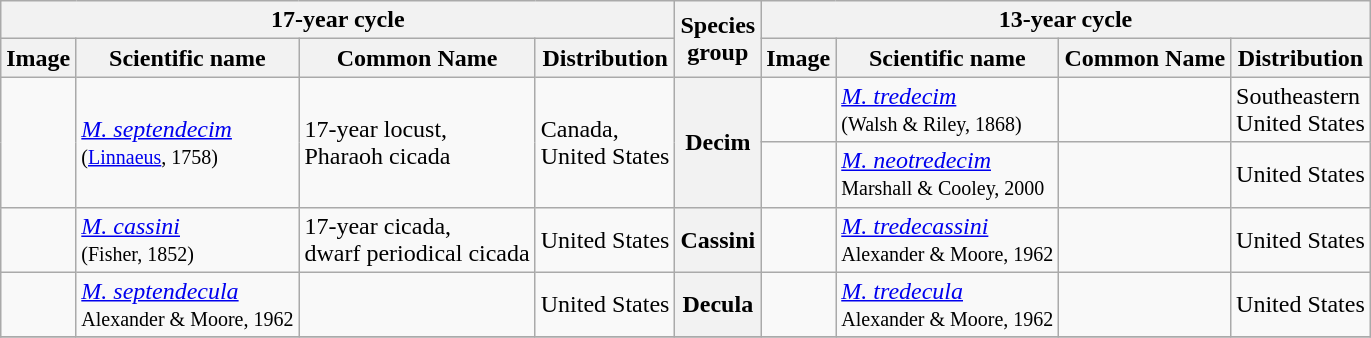<table class="wikitable collapsible">
<tr>
<th colspan="4">17-year cycle</th>
<th rowspan="2">Species<br>group</th>
<th colspan="4">13-year cycle</th>
</tr>
<tr>
<th>Image</th>
<th>Scientific name</th>
<th>Common Name</th>
<th>Distribution</th>
<th>Image</th>
<th>Scientific name</th>
<th>Common Name</th>
<th>Distribution</th>
</tr>
<tr>
<td rowspan="2"></td>
<td rowspan="2"><em><a href='#'>M. septendecim</a></em><br><small>(<a href='#'>Linnaeus</a>, 1758)</small></td>
<td rowspan="2">17-year locust, <br>Pharaoh cicada</td>
<td rowspan="2">Canada,<br>United States</td>
<th rowspan="2">Decim</th>
<td></td>
<td><em><a href='#'>M. tredecim</a></em><br><small>(Walsh & Riley, 1868)</small></td>
<td></td>
<td>Southeastern<br>United States</td>
</tr>
<tr>
<td></td>
<td><em><a href='#'>M. neotredecim</a></em><br><small>Marshall & Cooley, 2000</small></td>
<td></td>
<td>United States</td>
</tr>
<tr>
<td></td>
<td><em><a href='#'>M. cassini</a></em> <br><small>(Fisher, 1852)</small></td>
<td>17-year cicada, <br>dwarf periodical cicada</td>
<td>United States</td>
<th>Cassini</th>
<td></td>
<td><em><a href='#'>M. tredecassini</a></em><br><small>Alexander & Moore, 1962</small></td>
<td></td>
<td>United States</td>
</tr>
<tr>
<td></td>
<td><em><a href='#'>M. septendecula</a></em><br><small>Alexander & Moore, 1962</small></td>
<td></td>
<td>United States</td>
<th>Decula</th>
<td></td>
<td><em><a href='#'>M. tredecula</a></em><br><small>Alexander & Moore, 1962</small></td>
<td></td>
<td>United States</td>
</tr>
<tr>
</tr>
</table>
